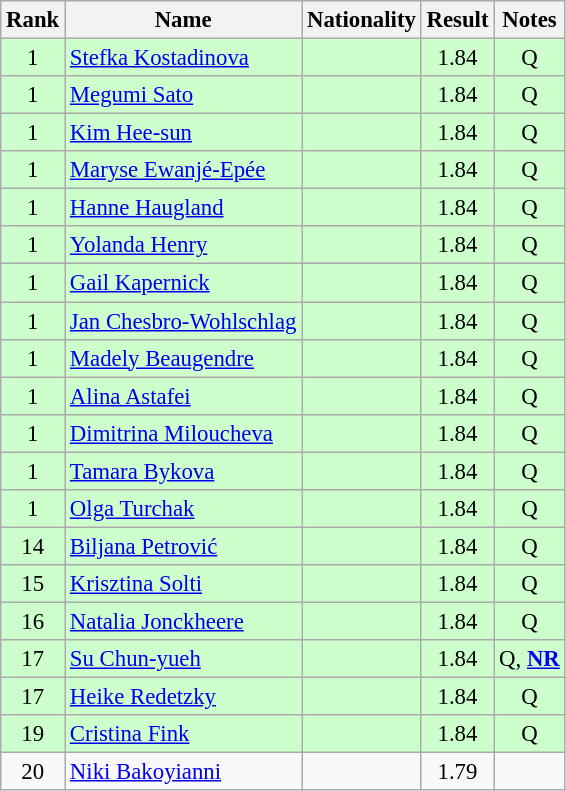<table class="wikitable sortable" style="text-align:center;font-size:95%">
<tr>
<th>Rank</th>
<th>Name</th>
<th>Nationality</th>
<th>Result</th>
<th>Notes</th>
</tr>
<tr bgcolor=ccffcc>
<td>1</td>
<td align="left"><a href='#'>Stefka Kostadinova</a></td>
<td align=left></td>
<td>1.84</td>
<td>Q</td>
</tr>
<tr bgcolor=ccffcc>
<td>1</td>
<td align="left"><a href='#'>Megumi Sato</a></td>
<td align=left></td>
<td>1.84</td>
<td>Q</td>
</tr>
<tr bgcolor=ccffcc>
<td>1</td>
<td align="left"><a href='#'>Kim Hee-sun</a></td>
<td align=left></td>
<td>1.84</td>
<td>Q</td>
</tr>
<tr bgcolor=ccffcc>
<td>1</td>
<td align="left"><a href='#'>Maryse Ewanjé-Epée</a></td>
<td align=left></td>
<td>1.84</td>
<td>Q</td>
</tr>
<tr bgcolor=ccffcc>
<td>1</td>
<td align="left"><a href='#'>Hanne Haugland</a></td>
<td align=left></td>
<td>1.84</td>
<td>Q</td>
</tr>
<tr bgcolor=ccffcc>
<td>1</td>
<td align="left"><a href='#'>Yolanda Henry</a></td>
<td align=left></td>
<td>1.84</td>
<td>Q</td>
</tr>
<tr bgcolor=ccffcc>
<td>1</td>
<td align="left"><a href='#'>Gail Kapernick</a></td>
<td align=left></td>
<td>1.84</td>
<td>Q</td>
</tr>
<tr bgcolor=ccffcc>
<td>1</td>
<td align="left"><a href='#'>Jan Chesbro-Wohlschlag</a></td>
<td align=left></td>
<td>1.84</td>
<td>Q</td>
</tr>
<tr bgcolor=ccffcc>
<td>1</td>
<td align="left"><a href='#'>Madely Beaugendre</a></td>
<td align=left></td>
<td>1.84</td>
<td>Q</td>
</tr>
<tr bgcolor=ccffcc>
<td>1</td>
<td align="left"><a href='#'>Alina Astafei</a></td>
<td align=left></td>
<td>1.84</td>
<td>Q</td>
</tr>
<tr bgcolor=ccffcc>
<td>1</td>
<td align="left"><a href='#'>Dimitrina Miloucheva</a></td>
<td align=left></td>
<td>1.84</td>
<td>Q</td>
</tr>
<tr bgcolor=ccffcc>
<td>1</td>
<td align="left"><a href='#'>Tamara Bykova</a></td>
<td align=left></td>
<td>1.84</td>
<td>Q</td>
</tr>
<tr bgcolor=ccffcc>
<td>1</td>
<td align="left"><a href='#'>Olga Turchak</a></td>
<td align=left></td>
<td>1.84</td>
<td>Q</td>
</tr>
<tr bgcolor=ccffcc>
<td>14</td>
<td align="left"><a href='#'>Biljana Petrović</a></td>
<td align=left></td>
<td>1.84</td>
<td>Q</td>
</tr>
<tr bgcolor=ccffcc>
<td>15</td>
<td align="left"><a href='#'>Krisztina Solti</a></td>
<td align=left></td>
<td>1.84</td>
<td>Q</td>
</tr>
<tr bgcolor=ccffcc>
<td>16</td>
<td align="left"><a href='#'>Natalia Jonckheere</a></td>
<td align=left></td>
<td>1.84</td>
<td>Q</td>
</tr>
<tr bgcolor=ccffcc>
<td>17</td>
<td align="left"><a href='#'>Su Chun-yueh</a></td>
<td align=left></td>
<td>1.84</td>
<td>Q, <strong><a href='#'>NR</a></strong></td>
</tr>
<tr bgcolor=ccffcc>
<td>17</td>
<td align="left"><a href='#'>Heike Redetzky</a></td>
<td align=left></td>
<td>1.84</td>
<td>Q</td>
</tr>
<tr bgcolor=ccffcc>
<td>19</td>
<td align="left"><a href='#'>Cristina Fink</a></td>
<td align=left></td>
<td>1.84</td>
<td>Q</td>
</tr>
<tr>
<td>20</td>
<td align="left"><a href='#'>Niki Bakoyianni</a></td>
<td align=left></td>
<td>1.79</td>
<td></td>
</tr>
</table>
